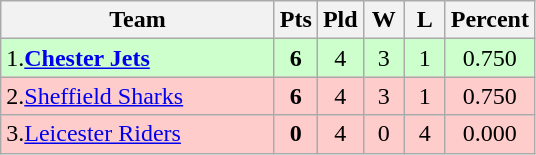<table class="wikitable" style="text-align: center;">
<tr>
<th style="width:175px;">Team</th>
<th style="width:20px;" abbr="Points">Pts</th>
<th style="width:20px;" abbr="Played">Pld</th>
<th style="width:20px;" abbr="Won">W</th>
<th style="width:20px;" abbr="Lost">L</th>
<th style="width:20px;" abbr="Percentage">Percent</th>
</tr>
<tr style="background:#cfc;">
<td style="text-align:left;">1.<strong><a href='#'>Chester Jets</a></strong></td>
<td><strong>6</strong></td>
<td>4</td>
<td>3</td>
<td>1</td>
<td>0.750</td>
</tr>
<tr style="background:#fcc;">
<td style="text-align:left;">2.<a href='#'>Sheffield Sharks</a></td>
<td><strong>6</strong></td>
<td>4</td>
<td>3</td>
<td>1</td>
<td>0.750</td>
</tr>
<tr style="background:#fcc;">
<td style="text-align:left;">3.<a href='#'>Leicester Riders</a></td>
<td><strong>0</strong></td>
<td>4</td>
<td>0</td>
<td>4</td>
<td>0.000</td>
</tr>
</table>
